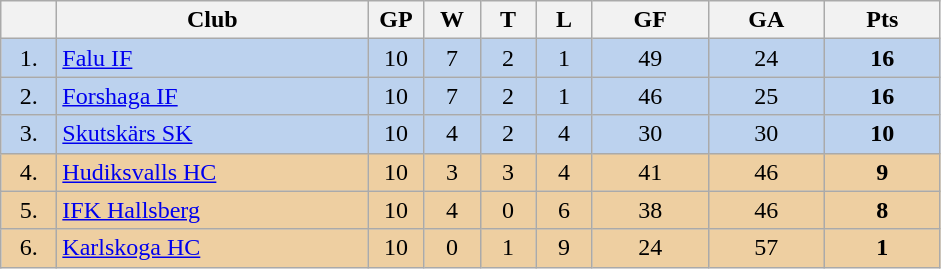<table class="wikitable">
<tr>
<th width="30"></th>
<th width="200">Club</th>
<th width="30">GP</th>
<th width="30">W</th>
<th width="30">T</th>
<th width="30">L</th>
<th width="70">GF</th>
<th width="70">GA</th>
<th width="70">Pts</th>
</tr>
<tr bgcolor="#BCD2EE" align="center">
<td>1.</td>
<td align="left"><a href='#'>Falu IF</a></td>
<td>10</td>
<td>7</td>
<td>2</td>
<td>1</td>
<td>49</td>
<td>24</td>
<td><strong>16</strong></td>
</tr>
<tr bgcolor="#BCD2EE" align="center">
<td>2.</td>
<td align="left"><a href='#'>Forshaga IF</a></td>
<td>10</td>
<td>7</td>
<td>2</td>
<td>1</td>
<td>46</td>
<td>25</td>
<td><strong>16</strong></td>
</tr>
<tr bgcolor="#BCD2EE" align="center">
<td>3.</td>
<td align="left"><a href='#'>Skutskärs SK</a></td>
<td>10</td>
<td>4</td>
<td>2</td>
<td>4</td>
<td>30</td>
<td>30</td>
<td><strong>10</strong></td>
</tr>
<tr bgcolor="#EECFA1" align="center">
<td>4.</td>
<td align="left"><a href='#'>Hudiksvalls HC</a></td>
<td>10</td>
<td>3</td>
<td>3</td>
<td>4</td>
<td>41</td>
<td>46</td>
<td><strong>9</strong></td>
</tr>
<tr bgcolor="#EECFA1" align="center">
<td>5.</td>
<td align="left"><a href='#'>IFK Hallsberg</a></td>
<td>10</td>
<td>4</td>
<td>0</td>
<td>6</td>
<td>38</td>
<td>46</td>
<td><strong>8</strong></td>
</tr>
<tr bgcolor="#EECFA1" align="center">
<td>6.</td>
<td align="left"><a href='#'>Karlskoga HC</a></td>
<td>10</td>
<td>0</td>
<td>1</td>
<td>9</td>
<td>24</td>
<td>57</td>
<td><strong>1</strong></td>
</tr>
</table>
